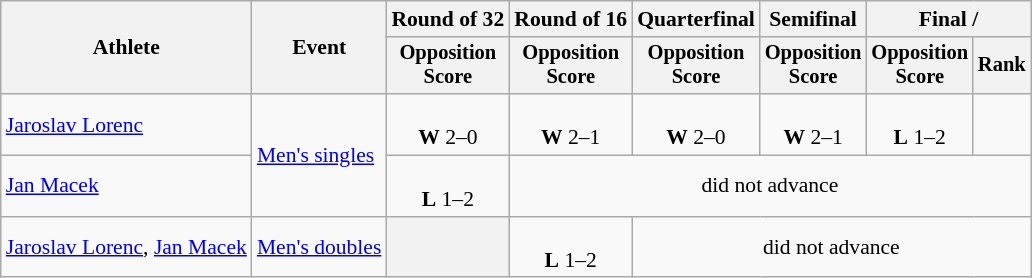<table class="wikitable" style="font-size:90%">
<tr>
<th rowspan="2">Athlete</th>
<th rowspan="2">Event</th>
<th>Round of 32</th>
<th>Round of 16</th>
<th>Quarterfinal</th>
<th>Semifinal</th>
<th colspan="2">Final / </th>
</tr>
<tr style="font-size:95%">
<th>Opposition<br>Score</th>
<th>Opposition<br>Score</th>
<th>Opposition<br>Score</th>
<th>Opposition<br>Score</th>
<th>Opposition<br>Score</th>
<th>Rank</th>
</tr>
<tr align="center">
<td align="left"><a href='#'>Jaroslav Lorenc</a></td>
<td rowspan="2" align="left"><a href='#'>Men's singles</a></td>
<td><br><strong>W</strong> 2–0</td>
<td><br><strong>W</strong> 2–1</td>
<td><br><strong>W</strong> 2–0</td>
<td><br><strong>W</strong> 2–1</td>
<td><br><strong>L</strong> 1–2</td>
<td></td>
</tr>
<tr align="center">
<td align="left"><a href='#'>Jan Macek</a></td>
<td><br><strong>L</strong> 1–2</td>
<td colspan="5">did not advance</td>
</tr>
<tr align="center">
<td align="left"><a href='#'>Jaroslav Lorenc</a>, <a href='#'>Jan Macek</a></td>
<td align="left"><a href='#'>Men's doubles</a></td>
<th></th>
<td><br><strong>L</strong> 1–2</td>
<td colspan="4">did not advance</td>
</tr>
</table>
